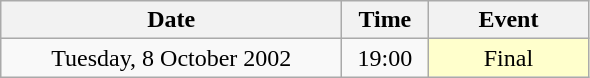<table class = "wikitable" style="text-align:center;">
<tr>
<th width=220>Date</th>
<th width=50>Time</th>
<th width=100>Event</th>
</tr>
<tr>
<td>Tuesday, 8 October 2002</td>
<td>19:00</td>
<td bgcolor=ffffcc>Final</td>
</tr>
</table>
